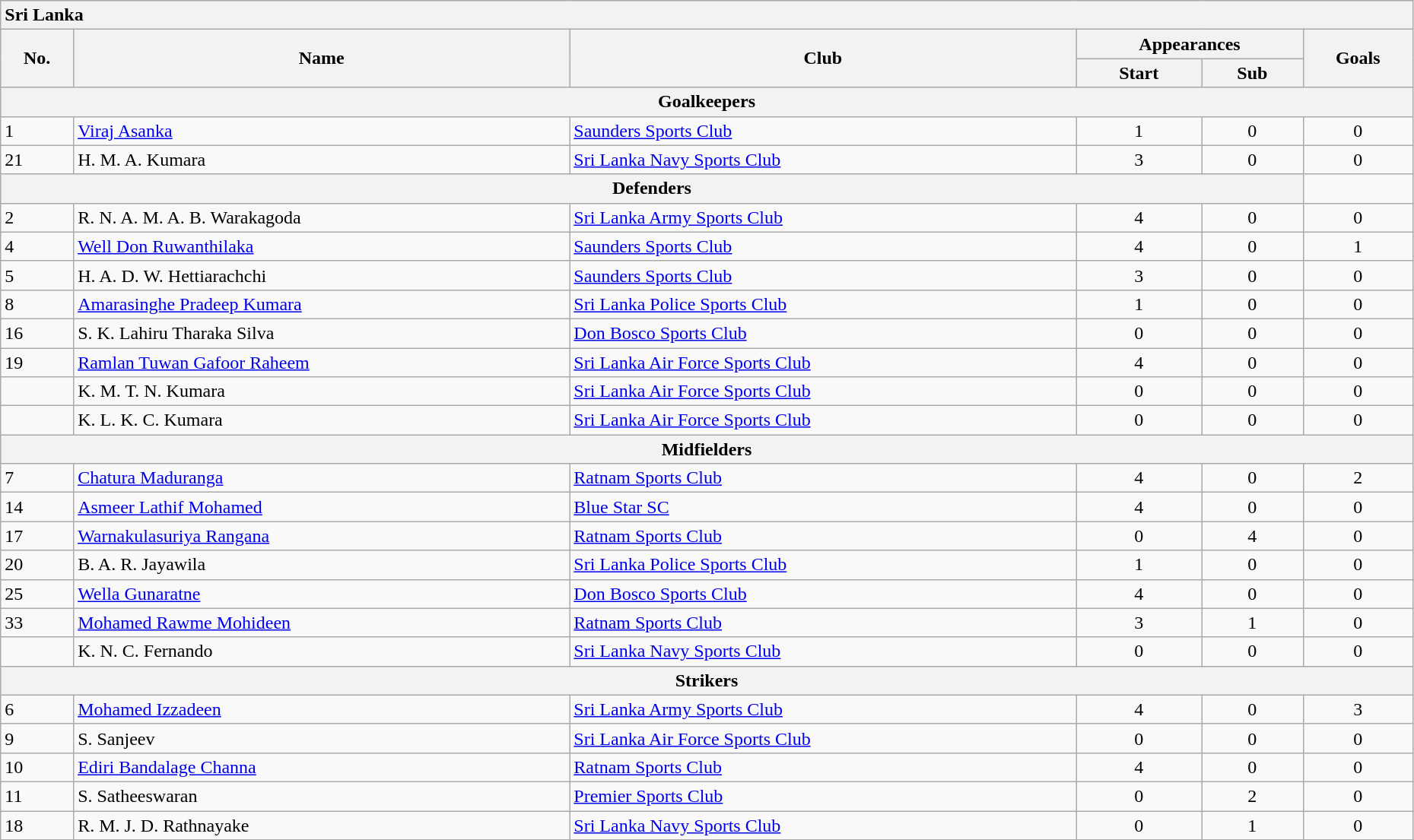<table class="wikitable collapsible collapsed" style="font-size: 100%; margin:0px;" width="98%">
<tr>
<th colspan="6" style="text-align:left;"> Sri Lanka </th>
</tr>
<tr>
<th rowspan="2">No.</th>
<th rowspan="2">Name</th>
<th rowspan="2">Club</th>
<th colspan="2">Appearances</th>
<th rowspan="2">Goals</th>
</tr>
<tr>
<th colspan=1>Start</th>
<th colspan=1>Sub</th>
</tr>
<tr>
<th colspan="6">Goalkeepers</th>
</tr>
<tr>
<td>1</td>
<td><a href='#'>Viraj Asanka</a></td>
<td> <a href='#'>Saunders Sports Club</a></td>
<td align="center">1</td>
<td align="center">0</td>
<td align="center">0</td>
</tr>
<tr>
<td>21</td>
<td>H. M. A. Kumara</td>
<td> <a href='#'>Sri Lanka Navy Sports Club</a></td>
<td align="center">3</td>
<td align="center">0</td>
<td align="center">0</td>
</tr>
<tr>
<th colspan=5>Defenders</th>
</tr>
<tr>
<td>2</td>
<td>R. N. A. M. A. B. Warakagoda</td>
<td> <a href='#'>Sri Lanka Army Sports Club</a></td>
<td align="center">4</td>
<td align="center">0</td>
<td align="center">0</td>
</tr>
<tr>
<td>4</td>
<td><a href='#'>Well Don Ruwanthilaka</a></td>
<td> <a href='#'>Saunders Sports Club</a></td>
<td align="center">4</td>
<td align="center">0</td>
<td align="center">1</td>
</tr>
<tr>
<td>5</td>
<td>H. A. D. W. Hettiarachchi</td>
<td> <a href='#'>Saunders Sports Club</a></td>
<td align="center">3</td>
<td align="center">0</td>
<td align="center">0</td>
</tr>
<tr>
<td>8</td>
<td><a href='#'>Amarasinghe Pradeep Kumara</a></td>
<td> <a href='#'>Sri Lanka Police Sports Club</a></td>
<td align="center">1</td>
<td align="center">0</td>
<td align="center">0</td>
</tr>
<tr>
<td>16</td>
<td>S. K. Lahiru Tharaka Silva</td>
<td> <a href='#'>Don Bosco Sports Club</a></td>
<td align="center">0</td>
<td align="center">0</td>
<td align="center">0</td>
</tr>
<tr>
<td>19</td>
<td><a href='#'>Ramlan Tuwan Gafoor Raheem</a></td>
<td> <a href='#'>Sri Lanka Air Force Sports Club</a></td>
<td align="center">4</td>
<td align="center">0</td>
<td align="center">0</td>
</tr>
<tr>
<td></td>
<td>K. M. T. N. Kumara</td>
<td> <a href='#'>Sri Lanka Air Force Sports Club</a></td>
<td align="center">0</td>
<td align="center">0</td>
<td align="center">0</td>
</tr>
<tr>
<td></td>
<td>K. L. K. C. Kumara</td>
<td> <a href='#'>Sri Lanka Air Force Sports Club</a></td>
<td align="center">0</td>
<td align="center">0</td>
<td align="center">0</td>
</tr>
<tr>
<th colspan=6>Midfielders</th>
</tr>
<tr>
<td>7</td>
<td><a href='#'>Chatura Maduranga</a></td>
<td> <a href='#'>Ratnam Sports Club</a></td>
<td align="center">4</td>
<td align="center">0</td>
<td align="center">2</td>
</tr>
<tr>
<td>14</td>
<td><a href='#'>Asmeer Lathif Mohamed</a></td>
<td> <a href='#'>Blue Star SC</a></td>
<td align="center">4</td>
<td align="center">0</td>
<td align="center">0</td>
</tr>
<tr>
<td>17</td>
<td><a href='#'>Warnakulasuriya Rangana</a></td>
<td> <a href='#'>Ratnam Sports Club</a></td>
<td align="center">0</td>
<td align="center">4</td>
<td align="center">0</td>
</tr>
<tr>
<td>20</td>
<td>B. A. R. Jayawila</td>
<td> <a href='#'>Sri Lanka Police Sports Club</a></td>
<td align="center">1</td>
<td align="center">0</td>
<td align="center">0</td>
</tr>
<tr>
<td>25</td>
<td><a href='#'>Wella Gunaratne</a></td>
<td> <a href='#'>Don Bosco Sports Club</a></td>
<td align="center">4</td>
<td align="center">0</td>
<td align="center">0</td>
</tr>
<tr>
<td>33</td>
<td><a href='#'>Mohamed Rawme Mohideen</a></td>
<td> <a href='#'>Ratnam Sports Club</a></td>
<td align="center">3</td>
<td align="center">1</td>
<td align="center">0</td>
</tr>
<tr>
<td></td>
<td>K. N. C. Fernando</td>
<td> <a href='#'>Sri Lanka Navy Sports Club</a></td>
<td align="center">0</td>
<td align="center">0</td>
<td align="center">0</td>
</tr>
<tr>
<th colspan=6>Strikers</th>
</tr>
<tr>
<td>6</td>
<td><a href='#'>Mohamed Izzadeen</a></td>
<td> <a href='#'>Sri Lanka Army Sports Club</a></td>
<td align="center">4</td>
<td align="center">0</td>
<td align="center">3</td>
</tr>
<tr>
<td>9</td>
<td>S. Sanjeev</td>
<td> <a href='#'>Sri Lanka Air Force Sports Club</a></td>
<td align="center">0</td>
<td align="center">0</td>
<td align="center">0</td>
</tr>
<tr>
<td>10</td>
<td><a href='#'>Ediri Bandalage Channa</a></td>
<td> <a href='#'>Ratnam Sports Club</a></td>
<td align="center">4</td>
<td align="center">0</td>
<td align="center">0</td>
</tr>
<tr>
<td>11</td>
<td>S. Satheeswaran</td>
<td> <a href='#'>Premier Sports Club</a></td>
<td align="center">0</td>
<td align="center">2</td>
<td align="center">0</td>
</tr>
<tr>
<td>18</td>
<td>R. M. J. D. Rathnayake</td>
<td> <a href='#'>Sri Lanka Navy Sports Club</a></td>
<td align="center">0</td>
<td align="center">1</td>
<td align="center">0</td>
</tr>
<tr>
</tr>
</table>
